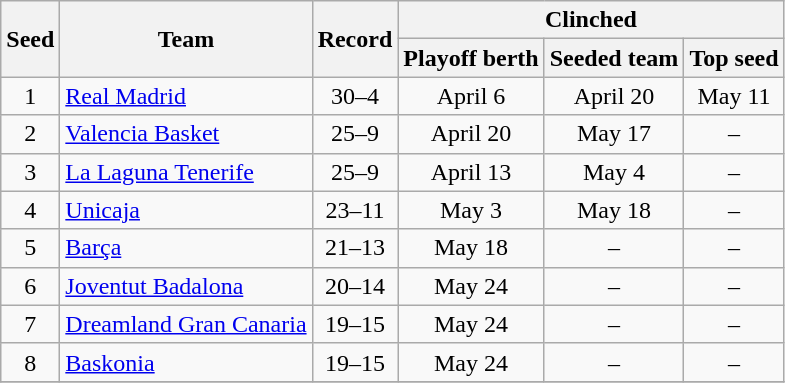<table class="wikitable" style="text-align:center">
<tr>
<th rowspan="2">Seed</th>
<th rowspan="2">Team</th>
<th rowspan="2">Record</th>
<th colspan="3">Clinched</th>
</tr>
<tr>
<th>Playoff berth</th>
<th>Seeded team</th>
<th>Top seed</th>
</tr>
<tr>
<td>1</td>
<td style="text-align:left;"><a href='#'>Real Madrid</a></td>
<td>30–4</td>
<td>April 6</td>
<td>April 20</td>
<td>May 11</td>
</tr>
<tr>
<td>2</td>
<td style="text-align:left;"><a href='#'>Valencia Basket</a></td>
<td>25–9</td>
<td>April 20</td>
<td>May 17</td>
<td>–</td>
</tr>
<tr>
<td>3</td>
<td style="text-align:left;"><a href='#'>La Laguna Tenerife</a></td>
<td>25–9</td>
<td>April 13</td>
<td>May 4</td>
<td>–</td>
</tr>
<tr>
<td>4</td>
<td style="text-align:left;"><a href='#'>Unicaja</a></td>
<td>23–11</td>
<td>May 3</td>
<td>May 18</td>
<td>–</td>
</tr>
<tr>
<td>5</td>
<td style="text-align:left;"><a href='#'>Barça</a></td>
<td>21–13</td>
<td>May 18</td>
<td>–</td>
<td>–</td>
</tr>
<tr>
<td>6</td>
<td style="text-align:left;"><a href='#'>Joventut Badalona</a></td>
<td>20–14</td>
<td>May 24</td>
<td>–</td>
<td>–</td>
</tr>
<tr>
<td>7</td>
<td style="text-align:left;"><a href='#'>Dreamland Gran Canaria</a></td>
<td>19–15</td>
<td>May 24</td>
<td>–</td>
<td>–</td>
</tr>
<tr>
<td>8</td>
<td style="text-align:left;"><a href='#'>Baskonia</a></td>
<td>19–15</td>
<td>May 24</td>
<td>–</td>
<td>–</td>
</tr>
<tr>
</tr>
</table>
